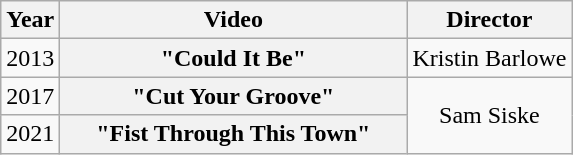<table class="wikitable plainrowheaders" style="text-align:center;">
<tr>
<th>Year</th>
<th style="width:14em;">Video</th>
<th>Director</th>
</tr>
<tr>
<td>2013</td>
<th scope="row">"Could It Be"</th>
<td>Kristin Barlowe</td>
</tr>
<tr>
<td>2017</td>
<th scope="row">"Cut Your Groove"</th>
<td rowspan=2>Sam Siske</td>
</tr>
<tr>
<td>2021</td>
<th scope="row">"Fist Through This Town"</th>
</tr>
</table>
